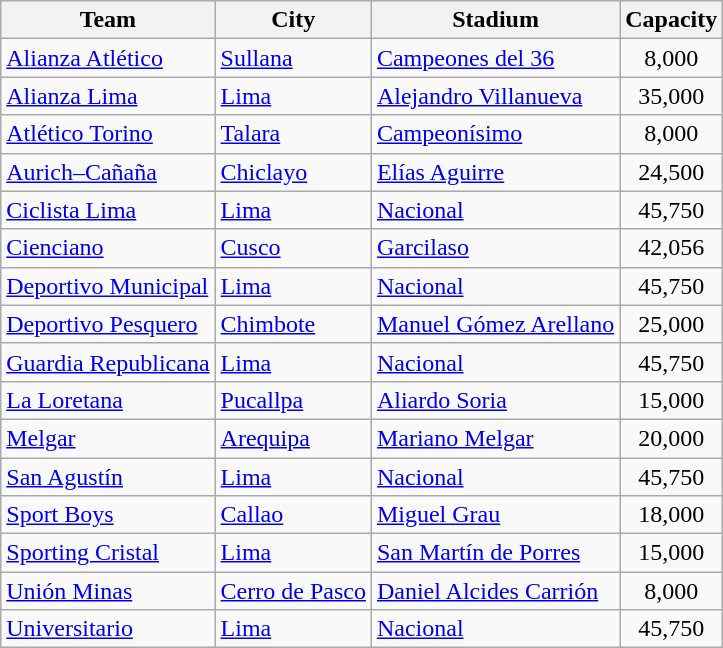<table class="wikitable">
<tr>
<th>Team</th>
<th>City</th>
<th>Stadium</th>
<th>Capacity</th>
</tr>
<tr>
<td><a href='#'>Alianza Atlético</a></td>
<td><a href='#'>Sullana</a></td>
<td><a href='#'>Campeones del 36</a></td>
<td align="center">8,000</td>
</tr>
<tr>
<td><a href='#'>Alianza Lima</a></td>
<td><a href='#'>Lima</a></td>
<td><a href='#'>Alejandro Villanueva</a></td>
<td align="center">35,000</td>
</tr>
<tr>
<td><a href='#'>Atlético Torino</a></td>
<td><a href='#'>Talara</a></td>
<td><a href='#'>Campeonísimo</a></td>
<td align="center">8,000</td>
</tr>
<tr>
<td><a href='#'>Aurich–Cañaña</a></td>
<td><a href='#'>Chiclayo</a></td>
<td><a href='#'>Elías Aguirre</a></td>
<td align="center">24,500</td>
</tr>
<tr>
<td><a href='#'>Ciclista Lima</a></td>
<td><a href='#'>Lima</a></td>
<td><a href='#'>Nacional</a></td>
<td align="center">45,750</td>
</tr>
<tr>
<td><a href='#'>Cienciano</a></td>
<td><a href='#'>Cusco</a></td>
<td><a href='#'>Garcilaso</a></td>
<td align="center">42,056</td>
</tr>
<tr>
<td><a href='#'>Deportivo Municipal</a></td>
<td><a href='#'>Lima</a></td>
<td><a href='#'>Nacional</a></td>
<td align="center">45,750</td>
</tr>
<tr>
<td><a href='#'>Deportivo Pesquero</a></td>
<td><a href='#'>Chimbote</a></td>
<td><a href='#'>Manuel Gómez Arellano</a></td>
<td align="center">25,000</td>
</tr>
<tr>
<td><a href='#'>Guardia Republicana</a></td>
<td><a href='#'>Lima</a></td>
<td><a href='#'>Nacional</a></td>
<td align="center">45,750</td>
</tr>
<tr>
<td><a href='#'>La Loretana</a></td>
<td><a href='#'>Pucallpa</a></td>
<td><a href='#'>Aliardo Soria</a></td>
<td align="center">15,000</td>
</tr>
<tr>
<td><a href='#'>Melgar</a></td>
<td><a href='#'>Arequipa</a></td>
<td><a href='#'>Mariano Melgar</a></td>
<td align="center">20,000</td>
</tr>
<tr>
<td><a href='#'>San Agustín</a></td>
<td><a href='#'>Lima</a></td>
<td><a href='#'>Nacional</a></td>
<td align="center">45,750</td>
</tr>
<tr>
<td><a href='#'>Sport Boys</a></td>
<td><a href='#'>Callao</a></td>
<td><a href='#'>Miguel Grau</a></td>
<td align="center">18,000</td>
</tr>
<tr>
<td><a href='#'>Sporting Cristal</a></td>
<td><a href='#'>Lima</a></td>
<td><a href='#'>San Martín de Porres</a></td>
<td align="center">15,000</td>
</tr>
<tr>
<td><a href='#'>Unión Minas</a></td>
<td><a href='#'>Cerro de Pasco</a></td>
<td><a href='#'>Daniel Alcides Carrión</a></td>
<td align="center">8,000</td>
</tr>
<tr>
<td><a href='#'>Universitario</a></td>
<td><a href='#'>Lima</a></td>
<td><a href='#'>Nacional</a></td>
<td align="center">45,750</td>
</tr>
</table>
